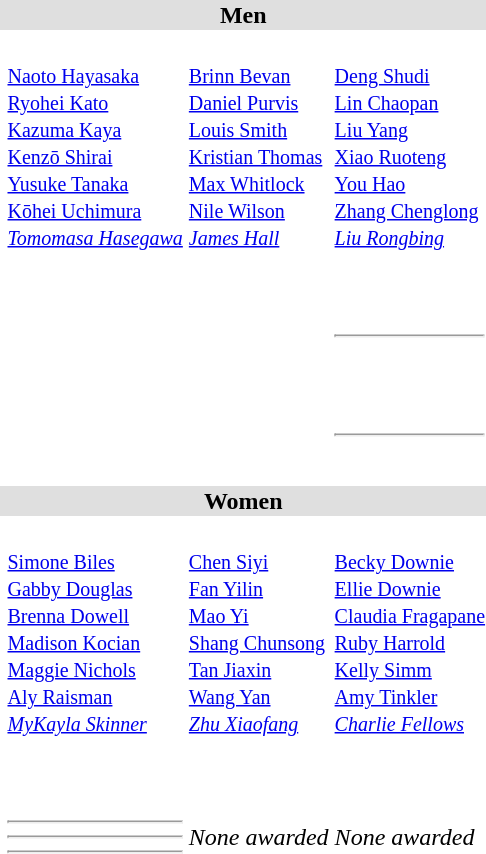<table>
<tr style="background:#dfdfdf;">
<td colspan="4" style="text-align:center;"><strong>Men</strong></td>
</tr>
<tr>
<th scope=row style="text-align:left"><br></th>
<td> <br><small> <a href='#'>Naoto Hayasaka</a> <br> <a href='#'>Ryohei Kato</a> <br> <a href='#'>Kazuma Kaya</a> <br> <a href='#'>Kenzō Shirai</a> <br> <a href='#'>Yusuke Tanaka</a> <br> <a href='#'>Kōhei Uchimura</a> <br> <em><a href='#'>Tomomasa Hasegawa</a></em></small></td>
<td> <br><small> <a href='#'>Brinn Bevan</a> <br> <a href='#'>Daniel Purvis</a> <br> <a href='#'>Louis Smith</a> <br> <a href='#'>Kristian Thomas</a> <br> <a href='#'>Max Whitlock</a> <br> <a href='#'>Nile Wilson</a> <br> <em><a href='#'>James Hall</a></em></small></td>
<td> <br><small> <a href='#'>Deng Shudi</a> <br> <a href='#'>Lin Chaopan</a> <br> <a href='#'>Liu Yang</a> <br> <a href='#'>Xiao Ruoteng</a> <br> <a href='#'>You Hao</a> <br> <a href='#'>Zhang Chenglong</a> <br> <em><a href='#'>Liu Rongbing</a></em></small></td>
</tr>
<tr>
<th scope=row style="text-align:left"><br></th>
<td></td>
<td></td>
<td></td>
</tr>
<tr>
<th scope=row style="text-align:left"><br></th>
<td></td>
<td></td>
<td></td>
</tr>
<tr>
<th scope=row style="text-align:left"><br></th>
<td></td>
<td></td>
<td><hr></td>
</tr>
<tr>
<th scope=row style="text-align:left"><br></th>
<td></td>
<td></td>
<td></td>
</tr>
<tr>
<th scope=row style="text-align:left"><br></th>
<td></td>
<td></td>
<td></td>
</tr>
<tr>
<th scope=row style="text-align:left"><br></th>
<td></td>
<td></td>
<td><hr></td>
</tr>
<tr>
<th scope=row style="text-align:left"><br></th>
<td></td>
<td></td>
<td></td>
</tr>
<tr style="background:#dfdfdf;">
<td colspan="4" style="text-align:center;"><strong>Women</strong></td>
</tr>
<tr>
<th scope=row style="text-align:left"><br></th>
<td> <br><small> <a href='#'>Simone Biles</a> <br> <a href='#'>Gabby Douglas</a> <br> <a href='#'>Brenna Dowell</a> <br> <a href='#'>Madison Kocian</a> <br> <a href='#'>Maggie Nichols</a> <br> <a href='#'>Aly Raisman</a> <br> <em><a href='#'>MyKayla Skinner</a></em></small></td>
<td> <br><small> <a href='#'>Chen Siyi</a> <br> <a href='#'>Fan Yilin</a> <br> <a href='#'>Mao Yi</a> <br> <a href='#'>Shang Chunsong</a> <br> <a href='#'>Tan Jiaxin</a> <br> <a href='#'>Wang Yan</a> <br> <em><a href='#'>Zhu Xiaofang</a></em></small></td>
<td> <br><small> <a href='#'>Becky Downie</a> <br> <a href='#'>Ellie Downie</a> <br> <a href='#'>Claudia Fragapane</a> <br> <a href='#'>Ruby Harrold</a> <br> <a href='#'>Kelly Simm</a> <br> <a href='#'>Amy Tinkler</a> <br> <em><a href='#'>Charlie Fellows</a></em> </small></td>
</tr>
<tr>
<th scope=row style="text-align:left"><br></th>
<td></td>
<td></td>
<td></td>
</tr>
<tr>
<th scope=row style="text-align:left"><br></th>
<td></td>
<td></td>
<td></td>
</tr>
<tr>
<th scope=row style="text-align:left"><br></th>
<td><hr><hr><hr></td>
<td><em>None awarded</em></td>
<td><em>None awarded</em></td>
</tr>
<tr>
<th scope=row style="text-align:left"><br></th>
<td></td>
<td></td>
<td></td>
</tr>
<tr>
<th scope=row style="text-align:left"><br></th>
<td></td>
<td></td>
<td></td>
</tr>
</table>
